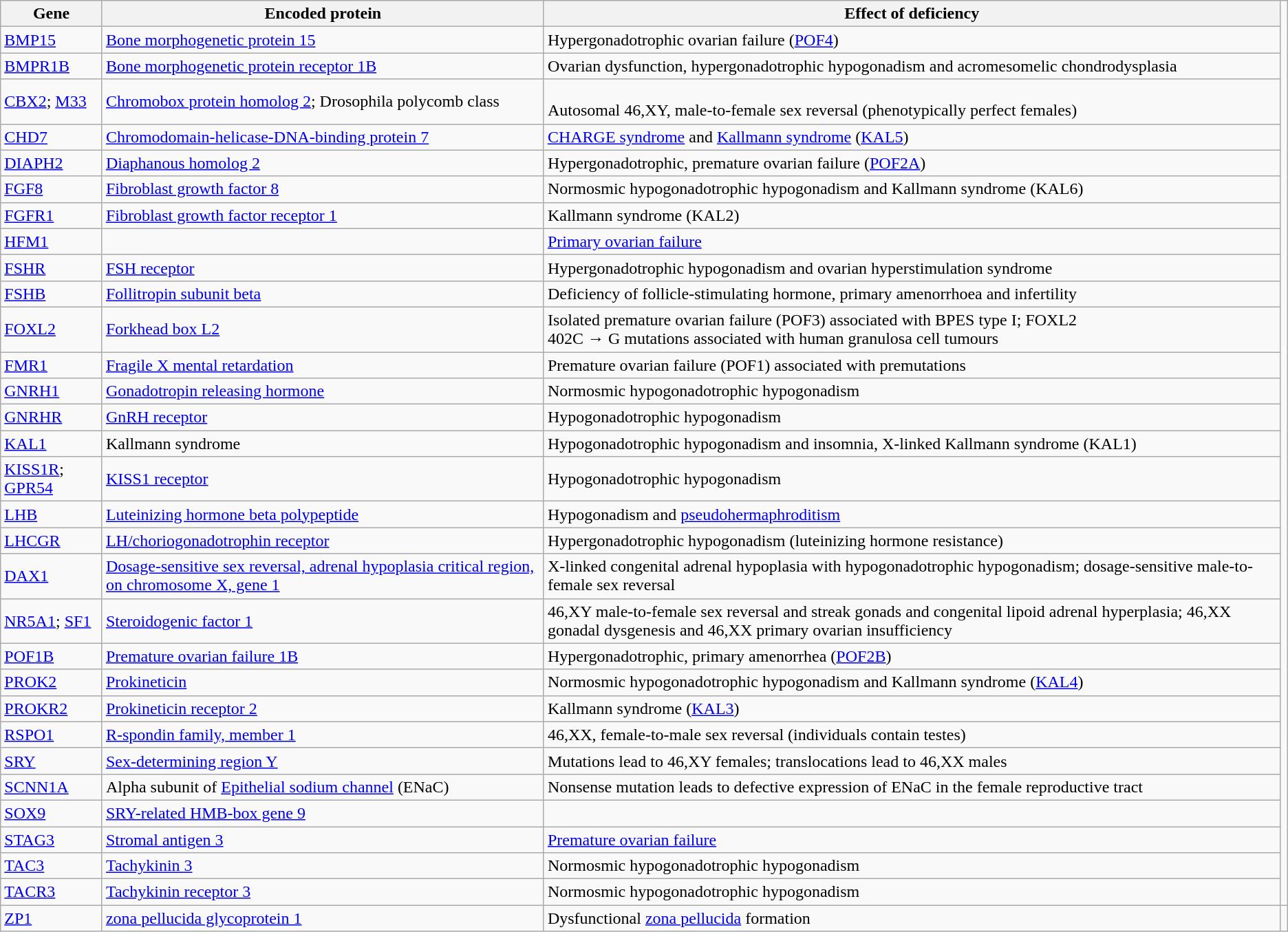<table class="wikitable">
<tr>
<th>Gene</th>
<th>Encoded protein</th>
<th>Effect of deficiency</th>
</tr>
<tr>
<td><a href='#'>BMP15</a></td>
<td><a href='#'>Bone morphogenetic protein 15</a></td>
<td>Hypergonadotrophic ovarian failure (<a href='#'>POF4</a>)</td>
</tr>
<tr>
<td><a href='#'>BMPR1B</a></td>
<td><a href='#'>Bone morphogenetic protein receptor 1B</a></td>
<td>Ovarian dysfunction, hypergonadotrophic hypogonadism and acromesomelic chondrodysplasia</td>
</tr>
<tr>
<td><a href='#'>CBX2</a>; <a href='#'>M33</a></td>
<td><a href='#'>Chromobox protein homolog 2</a>; Drosophila polycomb class</td>
<td><br>Autosomal 46,XY, male-to-female sex reversal (phenotypically perfect females)</td>
</tr>
<tr>
<td><a href='#'>CHD7</a></td>
<td><a href='#'>Chromodomain-helicase-DNA-binding protein 7</a></td>
<td><a href='#'>CHARGE syndrome</a> and <a href='#'>Kallmann syndrome</a> (<a href='#'>KAL5</a>)</td>
</tr>
<tr>
<td><a href='#'>DIAPH2</a></td>
<td><a href='#'>Diaphanous homolog 2</a></td>
<td>Hypergonadotrophic, premature ovarian failure (<a href='#'>POF2A</a>)</td>
</tr>
<tr>
<td><a href='#'>FGF8</a></td>
<td><a href='#'>Fibroblast growth factor 8</a></td>
<td>Normosmic hypogonadotrophic hypogonadism and Kallmann syndrome (KAL6)</td>
</tr>
<tr>
<td><a href='#'>FGFR1</a></td>
<td><a href='#'>Fibroblast growth factor receptor 1</a></td>
<td>Kallmann syndrome (KAL2)</td>
</tr>
<tr>
<td><a href='#'>HFM1</a></td>
<td></td>
<td><a href='#'>Primary ovarian failure</a></td>
</tr>
<tr>
<td><a href='#'>FSHR</a></td>
<td><a href='#'>FSH receptor</a></td>
<td>Hypergonadotrophic hypogonadism and ovarian hyperstimulation syndrome</td>
</tr>
<tr>
<td><a href='#'>FSHB</a></td>
<td><a href='#'>Follitropin subunit beta</a></td>
<td>Deficiency of follicle-stimulating hormone, primary amenorrhoea and infertility</td>
</tr>
<tr>
<td><a href='#'>FOXL2</a></td>
<td><a href='#'>Forkhead box L2</a></td>
<td>Isolated premature ovarian failure (POF3) associated with BPES type I; FOXL2<br>402C → G mutations associated with human granulosa cell tumours</td>
</tr>
<tr>
<td><a href='#'>FMR1</a></td>
<td><a href='#'>Fragile X mental retardation</a></td>
<td>Premature ovarian failure (POF1) associated with premutations</td>
</tr>
<tr>
<td><a href='#'>GNRH1</a></td>
<td><a href='#'>Gonadotropin releasing hormone</a></td>
<td>Normosmic hypogonadotrophic hypogonadism</td>
</tr>
<tr>
<td><a href='#'>GNRHR</a></td>
<td><a href='#'>GnRH receptor</a></td>
<td>Hypogonadotrophic hypogonadism</td>
</tr>
<tr>
<td><a href='#'>KAL1</a></td>
<td>Kallmann syndrome</td>
<td>Hypogonadotrophic hypogonadism and insomnia, X-linked Kallmann syndrome (KAL1)</td>
</tr>
<tr>
<td><a href='#'>KISS1R</a>; <a href='#'>GPR54</a></td>
<td><a href='#'>KISS1 receptor</a></td>
<td>Hypogonadotrophic hypogonadism</td>
</tr>
<tr>
<td><a href='#'>LHB</a></td>
<td><a href='#'>Luteinizing hormone beta polypeptide</a></td>
<td>Hypogonadism and <a href='#'>pseudohermaphroditism</a></td>
</tr>
<tr>
<td><a href='#'>LHCGR</a></td>
<td><a href='#'>LH/choriogonadotrophin receptor</a></td>
<td>Hypergonadotrophic hypogonadism (luteinizing hormone resistance)</td>
</tr>
<tr>
<td><a href='#'>DAX1</a></td>
<td><a href='#'>Dosage-sensitive sex reversal, adrenal hypoplasia critical region, on chromosome X, gene 1</a></td>
<td>X-linked congenital adrenal hypoplasia with hypogonadotrophic hypogonadism; dosage-sensitive male-to-female sex reversal</td>
</tr>
<tr>
<td><a href='#'>NR5A1</a>; <a href='#'>SF1</a></td>
<td><a href='#'>Steroidogenic factor 1</a></td>
<td>46,XY male-to-female sex reversal and streak gonads and congenital lipoid adrenal hyperplasia; 46,XX gonadal dysgenesis and 46,XX primary ovarian insufficiency</td>
</tr>
<tr>
<td><a href='#'>POF1B</a></td>
<td><a href='#'>Premature ovarian failure 1B</a></td>
<td>Hypergonadotrophic, primary amenorrhea (<a href='#'>POF2B</a>)</td>
</tr>
<tr>
<td><a href='#'>PROK2</a></td>
<td><a href='#'>Prokineticin</a></td>
<td>Normosmic hypogonadotrophic hypogonadism and Kallmann syndrome (<a href='#'>KAL4</a>)</td>
</tr>
<tr>
<td><a href='#'>PROKR2</a></td>
<td><a href='#'>Prokineticin receptor 2</a></td>
<td>Kallmann syndrome (<a href='#'>KAL3</a>)</td>
</tr>
<tr>
<td><a href='#'>RSPO1</a></td>
<td><a href='#'>R-spondin family, member 1</a></td>
<td>46,XX, female-to-male sex reversal (individuals contain testes)</td>
</tr>
<tr>
<td><a href='#'>SRY</a></td>
<td><a href='#'>Sex-determining region Y</a></td>
<td>Mutations lead to 46,XY females; translocations lead to 46,XX males</td>
</tr>
<tr>
<td><a href='#'>SCNN1A</a></td>
<td>Alpha subunit of <a href='#'>Epithelial sodium channel</a> (ENaC)</td>
<td>Nonsense mutation leads to defective expression of ENaC in the female reproductive tract</td>
</tr>
<tr>
<td><a href='#'>SOX9</a></td>
<td><a href='#'>SRY-related HMB-box gene 9</a></td>
<td></td>
</tr>
<tr>
<td><a href='#'>STAG3</a></td>
<td><a href='#'>Stromal antigen 3</a></td>
<td><a href='#'>Premature ovarian failure</a></td>
</tr>
<tr>
<td><a href='#'>TAC3</a></td>
<td><a href='#'>Tachykinin 3</a></td>
<td>Normosmic hypogonadotrophic hypogonadism</td>
</tr>
<tr>
<td><a href='#'>TACR3</a></td>
<td><a href='#'>Tachykinin receptor 3</a></td>
<td>Normosmic hypogonadotrophic hypogonadism</td>
</tr>
<tr>
<td><a href='#'>ZP1</a></td>
<td><a href='#'>zona pellucida glycoprotein 1</a></td>
<td>Dysfunctional <a href='#'>zona pellucida</a> formation</td>
<td></td>
</tr>
</table>
